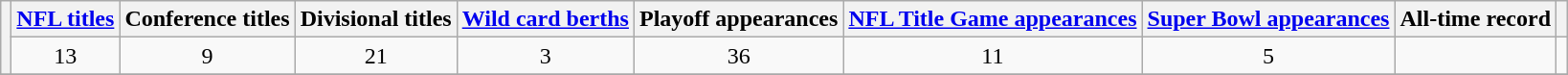<table class="wikitable" style="text-align:center;">
<tr>
<th scope="col" rowspan=2></th>
<th scope="col"><a href='#'>NFL titles</a></th>
<th scope="col">Conference titles</th>
<th scope="col">Divisional titles</th>
<th scope="col"><a href='#'>Wild card berths</a></th>
<th scope="col">Playoff appearances</th>
<th scope="col"><a href='#'>NFL Title Game appearances</a></th>
<th scope="col"><a href='#'>Super Bowl appearances</a></th>
<th scope="col">All-time record</th>
<th scope="col"></th>
</tr>
<tr>
<td>13</td>
<td>9</td>
<td>21</td>
<td>3</td>
<td>36</td>
<td>11</td>
<td>5</td>
<td></td>
<td></td>
</tr>
<tr>
</tr>
</table>
